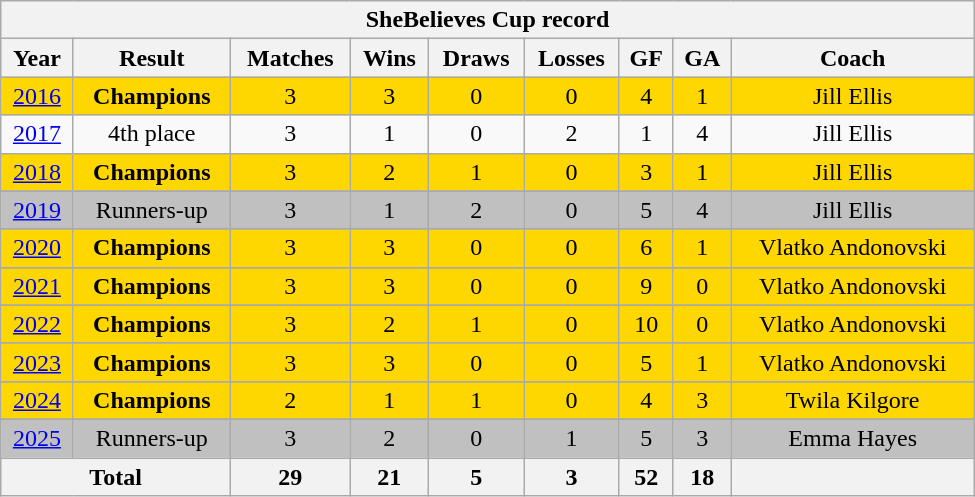<table class="wikitable"  style="text-align:center; width:650px;">
<tr>
<th colspan=9><strong>SheBelieves Cup record</strong></th>
</tr>
<tr>
<th>Year</th>
<th>Result</th>
<th>Matches</th>
<th>Wins</th>
<th>Draws</th>
<th>Losses</th>
<th>GF</th>
<th>GA</th>
<th>Coach</th>
</tr>
<tr style="background:gold;">
<td> <a href='#'>2016</a></td>
<td><strong>Champions</strong></td>
<td>3</td>
<td>3</td>
<td>0</td>
<td>0</td>
<td>4</td>
<td>1</td>
<td>Jill Ellis</td>
</tr>
<tr>
<td> <a href='#'>2017</a></td>
<td>4th place</td>
<td>3</td>
<td>1</td>
<td>0</td>
<td>2</td>
<td>1</td>
<td>4</td>
<td>Jill Ellis</td>
</tr>
<tr style="background:gold;">
<td> <a href='#'>2018</a></td>
<td><strong>Champions</strong></td>
<td>3</td>
<td>2</td>
<td>1</td>
<td>0</td>
<td>3</td>
<td>1</td>
<td>Jill Ellis</td>
</tr>
<tr style="font-weight:bold;">
</tr>
<tr style="background:silver;">
<td> <a href='#'>2019</a></td>
<td>Runners-up</td>
<td>3</td>
<td>1</td>
<td>2</td>
<td>0</td>
<td>5</td>
<td>4</td>
<td>Jill Ellis</td>
</tr>
<tr style="font-weight:bold;">
</tr>
<tr style="background:gold;">
<td> <a href='#'>2020</a></td>
<td><strong>Champions</strong></td>
<td>3</td>
<td>3</td>
<td>0</td>
<td>0</td>
<td>6</td>
<td>1</td>
<td>Vlatko Andonovski</td>
</tr>
<tr style="font-weight:bold;">
</tr>
<tr style="background:gold;">
<td> <a href='#'>2021</a></td>
<td><strong>Champions</strong></td>
<td>3</td>
<td>3</td>
<td>0</td>
<td>0</td>
<td>9</td>
<td>0</td>
<td>Vlatko Andonovski</td>
</tr>
<tr style="font-weight:bold;">
</tr>
<tr style="background:gold;">
<td> <a href='#'>2022</a></td>
<td><strong>Champions</strong></td>
<td>3</td>
<td>2</td>
<td>1</td>
<td>0</td>
<td>10</td>
<td>0</td>
<td>Vlatko Andonovski</td>
</tr>
<tr style="font-weight:bold;">
</tr>
<tr style="background:gold;">
<td> <a href='#'>2023</a></td>
<td><strong>Champions</strong></td>
<td>3</td>
<td>3</td>
<td>0</td>
<td>0</td>
<td>5</td>
<td>1</td>
<td>Vlatko Andonovski</td>
</tr>
<tr style="font-weight:bold;">
</tr>
<tr style="background:gold;">
<td> <a href='#'>2024</a></td>
<td><strong>Champions</strong></td>
<td>2</td>
<td>1</td>
<td>1</td>
<td>0</td>
<td>4</td>
<td>3</td>
<td>Twila Kilgore</td>
</tr>
<tr>
</tr>
<tr style="font-weight:bold;">
</tr>
<tr style="background:silver;">
<td> <a href='#'>2025</a></td>
<td>Runners-up</td>
<td>3</td>
<td>2</td>
<td>0</td>
<td>1</td>
<td>5</td>
<td>3</td>
<td>Emma Hayes</td>
</tr>
<tr style="font-weight:bold;">
<th colspan=2>Total</th>
<th>29</th>
<th>21</th>
<th>5</th>
<th>3</th>
<th>52</th>
<th>18</th>
<th></th>
</tr>
</table>
